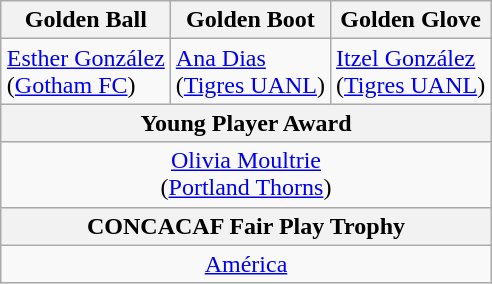<table class="wikitable" style="margin:auto" style="text-align:center">
<tr>
<th>Golden Ball</th>
<th>Golden Boot</th>
<th>Golden Glove</th>
</tr>
<tr>
<td> <a href='#'>Esther González</a><br>(<a href='#'>Gotham FC</a>)</td>
<td> <a href='#'>Ana Dias</a><br>(<a href='#'>Tigres UANL</a>)</td>
<td> <a href='#'>Itzel González</a><br>(<a href='#'>Tigres UANL</a>)</td>
</tr>
<tr>
<th colspan="3">Young Player Award</th>
</tr>
<tr>
<td colspan="3" style="text-align:center;"> <a href='#'>Olivia Moultrie</a><br>(<a href='#'>Portland Thorns</a>)</td>
</tr>
<tr>
<th colspan="3">CONCACAF Fair Play Trophy</th>
</tr>
<tr>
<td colspan="3" style="text-align:center;"> <a href='#'>América</a></td>
</tr>
</table>
